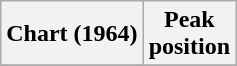<table class="wikitable sortable">
<tr>
<th>Chart (1964)</th>
<th>Peak<br>position</th>
</tr>
<tr>
</tr>
</table>
